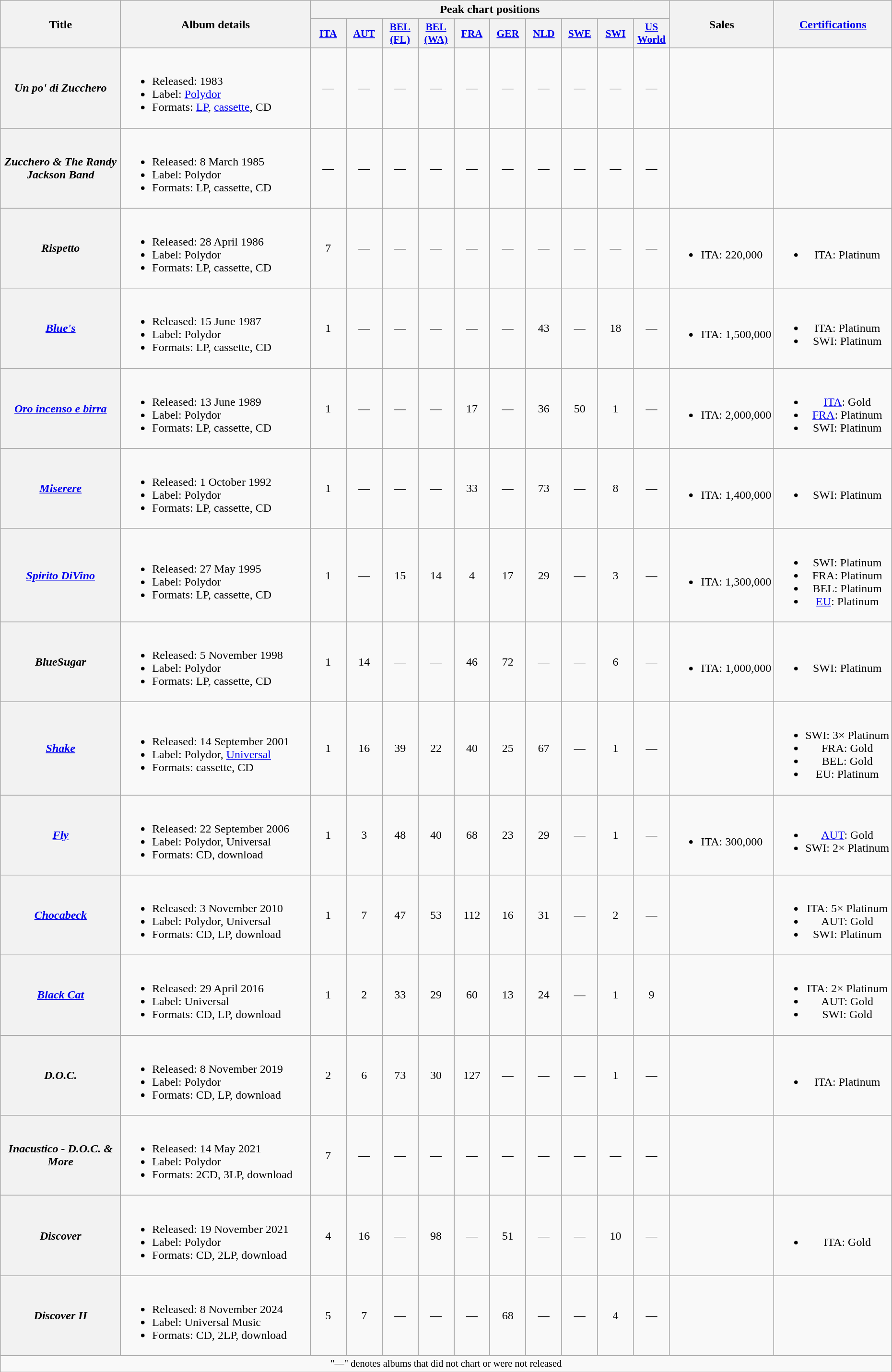<table class="wikitable plainrowheaders" style="text-align:center;">
<tr>
<th scope="col" rowspan="2" style="width:10em;">Title</th>
<th scope="col" rowspan="2" style="width:16em;">Album details</th>
<th scope="col" colspan="10">Peak chart positions</th>
<th scope="col" rowspan="2">Sales</th>
<th scope="col" rowspan="2"><a href='#'>Certifications</a></th>
</tr>
<tr>
<th scope="col" style="width:3em;font-size:90%;"><a href='#'>ITA</a><br></th>
<th scope="col" style="width:3em;font-size:90%;"><a href='#'>AUT</a><br></th>
<th scope="col" style="width:3em;font-size:90%;"><a href='#'>BEL (FL)</a><br></th>
<th scope="col" style="width:3em;font-size:90%;"><a href='#'>BEL (WA)</a><br></th>
<th scope="col" style="width:3em;font-size:90%;"><a href='#'>FRA</a><br></th>
<th scope="col" style="width:3em;font-size:90%;"><a href='#'>GER</a><br></th>
<th scope="col" style="width:3em;font-size:90%;"><a href='#'>NLD</a><br></th>
<th scope="col" style="width:3em;font-size:90%;"><a href='#'>SWE</a><br></th>
<th scope="col" style="width:3em;font-size:90%;"><a href='#'>SWI</a><br></th>
<th scope="col" style="width:3em;font-size:90%;"><a href='#'>US<br>World</a><br></th>
</tr>
<tr>
<th scope="row"><em>Un po' di Zucchero</em></th>
<td align="left"><br><ul><li>Released: 1983</li><li>Label: <a href='#'>Polydor</a></li><li>Formats: <a href='#'>LP</a>, <a href='#'>cassette</a>, CD</li></ul></td>
<td>—</td>
<td>—</td>
<td>—</td>
<td>—</td>
<td>—</td>
<td>—</td>
<td>—</td>
<td>—</td>
<td>—</td>
<td>—</td>
<td align="left"></td>
<td></td>
</tr>
<tr>
<th scope="row"><em>Zucchero & The Randy Jackson Band</em></th>
<td align="left"><br><ul><li>Released: 8 March 1985</li><li>Label: Polydor</li><li>Formats: LP, cassette, CD</li></ul></td>
<td>—</td>
<td>—</td>
<td>—</td>
<td>—</td>
<td>—</td>
<td>—</td>
<td>—</td>
<td>—</td>
<td>—</td>
<td>—</td>
<td align="left"></td>
<td></td>
</tr>
<tr>
<th scope="row"><em>Rispetto</em></th>
<td align="left"><br><ul><li>Released: 28 April 1986</li><li>Label: Polydor</li><li>Formats: LP, cassette, CD</li></ul></td>
<td>7</td>
<td>—</td>
<td>—</td>
<td>—</td>
<td>—</td>
<td>—</td>
<td>—</td>
<td>—</td>
<td>—</td>
<td>—</td>
<td align="left"><br><ul><li>ITA: 220,000</li></ul></td>
<td><br><ul><li>ITA: Platinum</li></ul></td>
</tr>
<tr>
<th scope="row"><em><a href='#'>Blue's</a></em></th>
<td align="left"><br><ul><li>Released: 15 June 1987</li><li>Label: Polydor</li><li>Formats: LP, cassette, CD</li></ul></td>
<td>1</td>
<td>—</td>
<td>—</td>
<td>—</td>
<td>—</td>
<td>—</td>
<td>43</td>
<td>—</td>
<td>18</td>
<td>—</td>
<td align="left"><br><ul><li>ITA: 1,500,000</li></ul></td>
<td><br><ul><li>ITA: Platinum</li><li>SWI: Platinum</li></ul></td>
</tr>
<tr>
<th scope="row"><em><a href='#'>Oro incenso e birra</a></em></th>
<td style="text-align:left;"><br><ul><li>Released: 13 June 1989</li><li>Label: Polydor</li><li>Formats: LP, cassette, CD</li></ul></td>
<td>1</td>
<td>—</td>
<td>—</td>
<td>—</td>
<td>17</td>
<td>—</td>
<td>36</td>
<td>50</td>
<td>1</td>
<td>—</td>
<td align="left"><br><ul><li>ITA: 2,000,000</li></ul></td>
<td><br><ul><li><a href='#'>ITA</a>: Gold</li><li><a href='#'>FRA</a>: Platinum</li><li>SWI: Platinum</li></ul></td>
</tr>
<tr>
<th scope="row"><em><a href='#'>Miserere</a></em></th>
<td style="text-align:left;"><br><ul><li>Released: 1 October 1992</li><li>Label: Polydor</li><li>Formats: LP, cassette, CD</li></ul></td>
<td>1</td>
<td>—</td>
<td>—</td>
<td>—</td>
<td>33</td>
<td>—</td>
<td>73</td>
<td>—</td>
<td>8</td>
<td>—</td>
<td align="left"><br><ul><li>ITA: 1,400,000</li></ul></td>
<td><br><ul><li>SWI: Platinum</li></ul></td>
</tr>
<tr>
<th scope="row"><em><a href='#'>Spirito DiVino</a></em></th>
<td style="text-align:left;"><br><ul><li>Released: 27 May 1995</li><li>Label: Polydor</li><li>Formats: LP, cassette, CD</li></ul></td>
<td>1</td>
<td>—</td>
<td>15</td>
<td>14</td>
<td>4</td>
<td>17</td>
<td>29</td>
<td>—</td>
<td>3</td>
<td>—</td>
<td align="left"><br><ul><li>ITA: 1,300,000</li></ul></td>
<td><br><ul><li>SWI: Platinum</li><li>FRA: Platinum</li><li>BEL: Platinum</li><li><a href='#'>EU</a>: Platinum</li></ul></td>
</tr>
<tr>
<th scope="row"><em>BlueSugar</em></th>
<td style="text-align:left;"><br><ul><li>Released: 5 November 1998</li><li>Label: Polydor</li><li>Formats: LP, cassette, CD</li></ul></td>
<td>1</td>
<td>14</td>
<td>—</td>
<td>—</td>
<td>46</td>
<td>72</td>
<td>—</td>
<td>—</td>
<td>6</td>
<td>—</td>
<td align="left"><br><ul><li>ITA: 1,000,000</li></ul></td>
<td><br><ul><li>SWI: Platinum</li></ul></td>
</tr>
<tr>
<th scope="row"><em><a href='#'>Shake</a></em></th>
<td style="text-align:left;"><br><ul><li>Released: 14 September 2001</li><li>Label: Polydor, <a href='#'>Universal</a></li><li>Formats: cassette, CD</li></ul></td>
<td>1</td>
<td>16</td>
<td>39</td>
<td>22</td>
<td>40</td>
<td>25</td>
<td>67</td>
<td>—</td>
<td>1</td>
<td>—</td>
<td align="left"></td>
<td><br><ul><li>SWI: 3× Platinum</li><li>FRA: Gold</li><li>BEL: Gold</li><li>EU: Platinum</li></ul></td>
</tr>
<tr>
<th scope="row"><em><a href='#'>Fly</a></em></th>
<td style="text-align:left;"><br><ul><li>Released: 22 September 2006</li><li>Label: Polydor, Universal</li><li>Formats: CD, download</li></ul></td>
<td>1</td>
<td>3</td>
<td>48</td>
<td>40</td>
<td>68</td>
<td>23</td>
<td>29</td>
<td>—</td>
<td>1</td>
<td>—</td>
<td align="left"><br><ul><li>ITA: 300,000</li></ul></td>
<td><br><ul><li><a href='#'>AUT</a>: Gold</li><li>SWI: 2× Platinum</li></ul></td>
</tr>
<tr>
<th scope="row"><em><a href='#'>Chocabeck</a></em></th>
<td align="left"><br><ul><li>Released: 3 November 2010</li><li>Label: Polydor, Universal</li><li>Formats: CD, LP, download</li></ul></td>
<td>1</td>
<td>7</td>
<td>47</td>
<td>53</td>
<td>112</td>
<td>16</td>
<td>31</td>
<td>—</td>
<td>2</td>
<td>—</td>
<td align="left"></td>
<td><br><ul><li>ITA: 5× Platinum</li><li>AUT: Gold</li><li>SWI: Platinum</li></ul></td>
</tr>
<tr>
<th scope="row"><em><a href='#'>Black Cat</a></em></th>
<td align="left"><br><ul><li>Released: 29 April 2016</li><li>Label: Universal</li><li>Formats: CD, LP, download</li></ul></td>
<td>1</td>
<td>2</td>
<td>33</td>
<td>29</td>
<td>60</td>
<td>13</td>
<td>24</td>
<td>—</td>
<td>1</td>
<td>9</td>
<td align="left"></td>
<td><br><ul><li>ITA: 2× Platinum</li><li>AUT: Gold</li><li>SWI: Gold</li></ul></td>
</tr>
<tr>
</tr>
<tr>
<th scope="row"><em>D.O.C.</em></th>
<td align="left"><br><ul><li>Released: 8 November 2019</li><li>Label: Polydor</li><li>Formats: CD, LP, download</li></ul></td>
<td>2</td>
<td>6</td>
<td>73</td>
<td>30</td>
<td>127<br></td>
<td>—</td>
<td>—</td>
<td>—</td>
<td>1</td>
<td>—</td>
<td align="left"></td>
<td><br><ul><li>ITA: Platinum</li></ul></td>
</tr>
<tr>
<th scope="row"><em>Inacustico - D.O.C. & More</em></th>
<td align="left"><br><ul><li>Released: 14 May 2021</li><li>Label: Polydor</li><li>Formats: 2CD, 3LP, download</li></ul></td>
<td>7</td>
<td>—</td>
<td>—</td>
<td>—</td>
<td>—</td>
<td>—</td>
<td>—</td>
<td>—</td>
<td>—</td>
<td>—</td>
<td align="left"></td>
<td></td>
</tr>
<tr>
<th scope="row"><em>Discover</em></th>
<td align="left"><br><ul><li>Released: 19 November 2021</li><li>Label: Polydor</li><li>Formats: CD, 2LP, download</li></ul></td>
<td>4</td>
<td>16</td>
<td>—</td>
<td>98</td>
<td>—</td>
<td>51</td>
<td>—</td>
<td>—</td>
<td>10</td>
<td>—</td>
<td align="left"></td>
<td><br><ul><li>ITA: Gold</li></ul></td>
</tr>
<tr>
<th scope="row"><em>Discover II</em></th>
<td align="left"><br><ul><li>Released: 8 November 2024</li><li>Label: Universal Music</li><li>Formats: CD, 2LP, download</li></ul></td>
<td>5<br></td>
<td>7</td>
<td>—</td>
<td>—</td>
<td>—</td>
<td>68</td>
<td>—</td>
<td>—</td>
<td>4</td>
<td>—</td>
<td align="left"></td>
<td></td>
</tr>
<tr>
<td colspan="30" style="text-align:center; font-size:85%;">"—" denotes albums that did not chart or were not released</td>
</tr>
</table>
